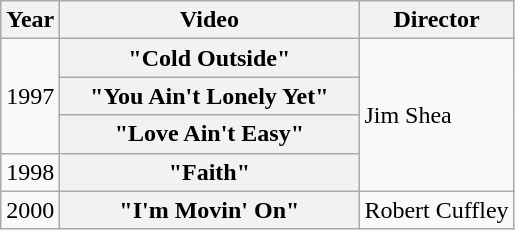<table class="wikitable plainrowheaders">
<tr>
<th>Year</th>
<th style="width:12em;">Video</th>
<th>Director</th>
</tr>
<tr>
<td rowspan="3">1997</td>
<th scope="row">"Cold Outside"</th>
<td rowspan="4">Jim Shea</td>
</tr>
<tr>
<th scope="row">"You Ain't Lonely Yet"</th>
</tr>
<tr>
<th scope="row">"Love Ain't Easy"</th>
</tr>
<tr>
<td>1998</td>
<th scope="row">"Faith"</th>
</tr>
<tr>
<td>2000</td>
<th scope="row">"I'm Movin' On"</th>
<td>Robert Cuffley</td>
</tr>
</table>
